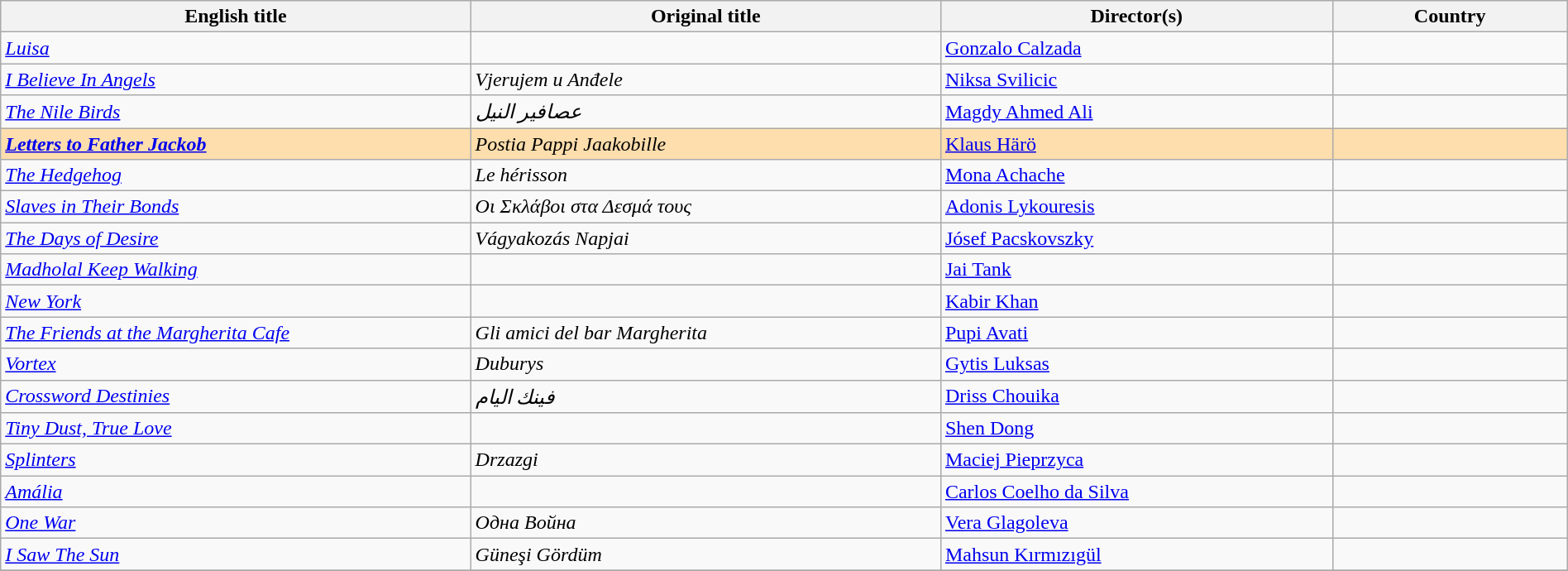<table class="sortable wikitable" width=100% cellpadding="5">
<tr>
<th width="30%">English title</th>
<th width="30%">Original title</th>
<th width="25%">Director(s)</th>
<th width="15%">Country</th>
</tr>
<tr>
<td><em><a href='#'>Luisa</a></em></td>
<td></td>
<td><a href='#'>Gonzalo Calzada</a></td>
<td></td>
</tr>
<tr>
<td><em><a href='#'>I Believe In Angels</a></em></td>
<td><em>Vjerujem u Anđele</em></td>
<td><a href='#'>Niksa Svilicic</a></td>
<td></td>
</tr>
<tr>
<td><em><a href='#'>The Nile Birds</a></em></td>
<td><em>عصافير النيل</em></td>
<td><a href='#'>Magdy Ahmed Ali</a></td>
<td></td>
</tr>
<tr style="background:#FFDEAD;">
<td><strong><em><a href='#'>Letters to Father Jackob</a></em></strong></td>
<td><em>Postia Pappi Jaakobille</em></td>
<td><a href='#'>Klaus Härö</a></td>
<td></td>
</tr>
<tr>
<td><em><a href='#'>The Hedgehog</a></em></td>
<td><em>Le hérisson</em></td>
<td><a href='#'>Mona Achache</a></td>
<td></td>
</tr>
<tr>
<td><em><a href='#'>Slaves in Their Bonds</a></em></td>
<td><em>Οι Σκλάβοι στα Δεσμά τους</em></td>
<td><a href='#'>Adonis Lykouresis</a></td>
<td></td>
</tr>
<tr>
<td><em><a href='#'>The Days of Desire</a></em></td>
<td><em>Vágyakozás Napjai</em></td>
<td><a href='#'>Jósef Pacskovszky</a></td>
<td></td>
</tr>
<tr>
<td><em><a href='#'>Madholal Keep Walking</a></em></td>
<td></td>
<td><a href='#'>Jai Tank</a></td>
<td></td>
</tr>
<tr>
<td><em><a href='#'>New York</a></em></td>
<td></td>
<td><a href='#'>Kabir Khan</a></td>
<td></td>
</tr>
<tr>
<td><em><a href='#'>The Friends at the Margherita Cafe</a></em></td>
<td><em>Gli amici del bar Margherita</em></td>
<td><a href='#'>Pupi Avati</a></td>
<td></td>
</tr>
<tr>
<td><em><a href='#'>Vortex</a></em></td>
<td><em>Duburys</em></td>
<td><a href='#'>Gytis Luksas</a></td>
<td></td>
</tr>
<tr>
<td><em><a href='#'>Crossword Destinies</a></em></td>
<td><em>فينك اليام</em></td>
<td><a href='#'>Driss Chouika</a></td>
<td></td>
</tr>
<tr>
<td><em><a href='#'>Tiny Dust, True Love</a></em></td>
<td></td>
<td><a href='#'>Shen Dong</a></td>
<td></td>
</tr>
<tr>
<td><em><a href='#'>Splinters</a></em></td>
<td><em>Drzazgi</em></td>
<td><a href='#'>Maciej Pieprzyca</a></td>
<td></td>
</tr>
<tr>
<td><em><a href='#'>Amália</a></em></td>
<td></td>
<td><a href='#'>Carlos Coelho da Silva</a></td>
<td></td>
</tr>
<tr>
<td><em><a href='#'>One War</a></em></td>
<td><em>Одна Война</em></td>
<td><a href='#'>Vera Glagoleva</a></td>
<td></td>
</tr>
<tr>
<td><em><a href='#'>I Saw The Sun</a></em></td>
<td><em>Güneşi Gördüm</em></td>
<td><a href='#'>Mahsun Kırmızıgül</a></td>
<td></td>
</tr>
<tr>
</tr>
</table>
